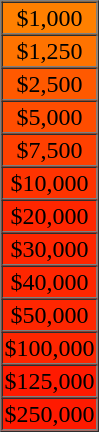<table border=1 cellspacing=0 cellpadding =1 width=50px|->
<tr>
<td bgcolor="#FF8000" align=center><span>$1,000</span></td>
</tr>
<tr>
<td bgcolor="#FF7300" align=center><span>$1,250</span></td>
</tr>
<tr>
<td bgcolor="#FF5900" align=center><span>$2,500</span></td>
</tr>
<tr>
<td bgcolor="#FF4D00" align=center><span>$5,000</span></td>
</tr>
<tr>
<td bgcolor="#FF4000" align=center><span>$7,500</span></td>
</tr>
<tr>
<td bgcolor="#FF3300" align=center><span>$10,000</span></td>
</tr>
<tr>
<td bgcolor="#FF2600" align=center><span>$20,000</span></td>
</tr>
<tr>
<td bgcolor="#FF2600" align=center><span>$30,000</span></td>
</tr>
<tr>
<td bgcolor="#FF2600" align=center><span>$40,000</span></td>
</tr>
<tr>
<td bgcolor="#FF2600" align=center><span>$50,000</span></td>
</tr>
<tr>
<td bgcolor="#FF2600" align=center><span>$100,000</span></td>
</tr>
<tr>
<td bgcolor="#FF1A00" align=center><span>$125,000</span></td>
</tr>
<tr>
<td bgcolor="#FF1A00" align=center><span>$250,000</span></td>
</tr>
</table>
